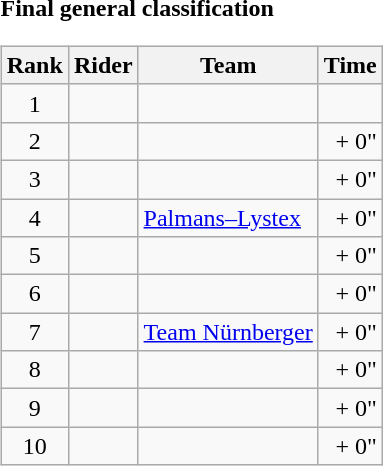<table>
<tr>
<td><strong>Final general classification</strong><br><table class="wikitable">
<tr>
<th scope="col">Rank</th>
<th scope="col">Rider</th>
<th scope="col">Team</th>
<th scope="col">Time</th>
</tr>
<tr>
<td style="text-align:center;">1</td>
<td></td>
<td></td>
<td style="text-align:right;"></td>
</tr>
<tr>
<td style="text-align:center;">2</td>
<td></td>
<td></td>
<td style="text-align:right;">+ 0"</td>
</tr>
<tr>
<td style="text-align:center;">3</td>
<td></td>
<td></td>
<td style="text-align:right;">+ 0"</td>
</tr>
<tr>
<td style="text-align:center;">4</td>
<td></td>
<td><a href='#'>Palmans–Lystex</a></td>
<td style="text-align:right;">+ 0"</td>
</tr>
<tr>
<td style="text-align:center;">5</td>
<td></td>
<td></td>
<td style="text-align:right;">+ 0"</td>
</tr>
<tr>
<td style="text-align:center;">6</td>
<td></td>
<td></td>
<td style="text-align:right;">+ 0"</td>
</tr>
<tr>
<td style="text-align:center;">7</td>
<td></td>
<td><a href='#'>Team Nürnberger</a></td>
<td style="text-align:right;">+ 0"</td>
</tr>
<tr>
<td style="text-align:center;">8</td>
<td></td>
<td></td>
<td style="text-align:right;">+ 0"</td>
</tr>
<tr>
<td style="text-align:center;">9</td>
<td></td>
<td></td>
<td style="text-align:right;">+ 0"</td>
</tr>
<tr>
<td style="text-align:center;">10</td>
<td></td>
<td></td>
<td style="text-align:right;">+ 0"</td>
</tr>
</table>
</td>
</tr>
</table>
